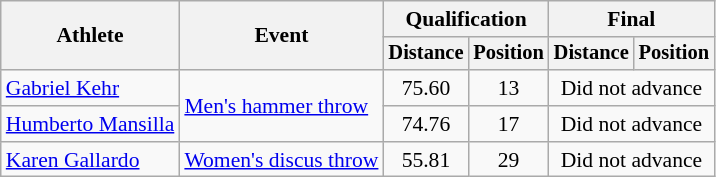<table class=wikitable style="font-size:90%">
<tr>
<th rowspan="2">Athlete</th>
<th rowspan="2">Event</th>
<th colspan="2">Qualification</th>
<th colspan="2">Final</th>
</tr>
<tr style="font-size:95%">
<th>Distance</th>
<th>Position</th>
<th>Distance</th>
<th>Position</th>
</tr>
<tr align=center>
<td align=left><a href='#'>Gabriel Kehr</a></td>
<td align=left rowspan=2><a href='#'>Men's hammer throw</a></td>
<td>75.60</td>
<td>13</td>
<td colspan=2>Did not advance</td>
</tr>
<tr align=center>
<td align=left><a href='#'>Humberto Mansilla</a></td>
<td>74.76</td>
<td>17</td>
<td colspan=2>Did not advance</td>
</tr>
<tr align=center>
<td align=left><a href='#'>Karen Gallardo</a></td>
<td align=left><a href='#'>Women's discus throw</a></td>
<td>55.81</td>
<td>29</td>
<td colspan=2>Did not advance</td>
</tr>
</table>
